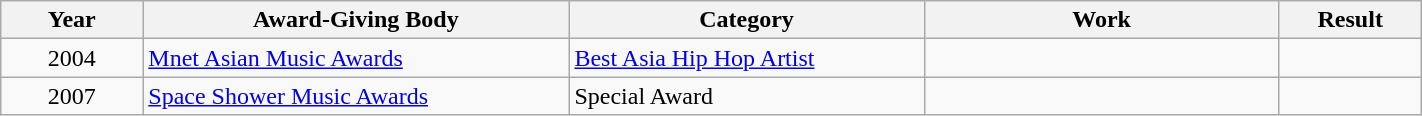<table | width="75%" class="wikitable sortable">
<tr>
<th width="10%">Year</th>
<th width="30%">Award-Giving Body</th>
<th width="25%">Category</th>
<th width="25%">Work</th>
<th width="10%">Result</th>
</tr>
<tr>
<td align="center">2004</td>
<td><a href='#'>Mnet Asian Music Awards</a></td>
<td><a href='#'>Best Asia Hip Hop Artist</a></td>
<td></td>
<td></td>
</tr>
<tr>
<td align="center">2007</td>
<td><a href='#'>Space Shower Music Awards</a></td>
<td>Special Award</td>
<td></td>
<td></td>
</tr>
</table>
